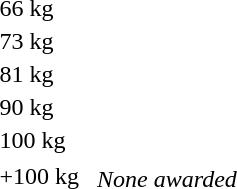<table>
<tr>
<td rowspan=2>66 kg</td>
<td rowspan=2></td>
<td rowspan=2></td>
<td></td>
</tr>
<tr>
<td></td>
</tr>
<tr>
<td rowspan=2>73 kg</td>
<td rowspan=2></td>
<td rowspan=2></td>
<td></td>
</tr>
<tr>
<td></td>
</tr>
<tr>
<td rowspan=2>81 kg</td>
<td rowspan=2></td>
<td rowspan=2></td>
<td></td>
</tr>
<tr>
<td></td>
</tr>
<tr>
<td rowspan=2>90 kg</td>
<td rowspan=2></td>
<td rowspan=2></td>
<td></td>
</tr>
<tr>
<td></td>
</tr>
<tr>
<td rowspan=2>100 kg</td>
<td rowspan=2></td>
<td rowspan=2></td>
<td></td>
</tr>
<tr>
<td></td>
</tr>
<tr>
<td rowspan=2>+100 kg</td>
<td rowspan=2></td>
<td rowspan=2></td>
<td></td>
</tr>
<tr>
<td><em>None awarded</em></td>
</tr>
</table>
